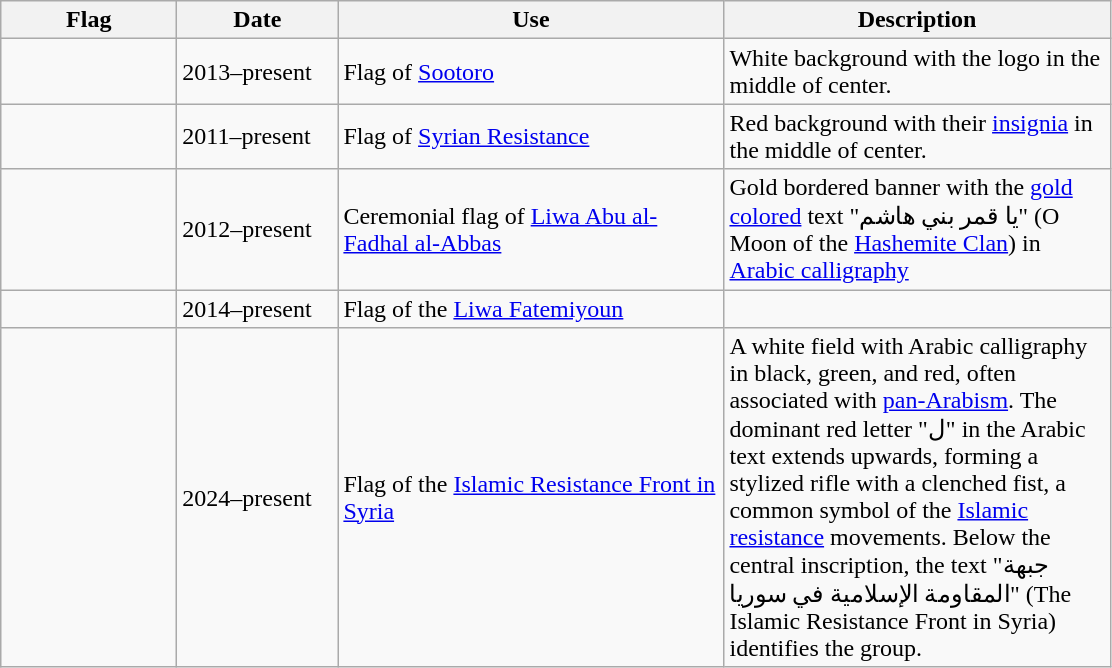<table class="wikitable">
<tr>
<th style="width:110px;">Flag</th>
<th style="width:100px;">Date</th>
<th style="width:250px;">Use</th>
<th style="width:250px;">Description</th>
</tr>
<tr>
<td></td>
<td>2013–present</td>
<td>Flag of <a href='#'>Sootoro</a></td>
<td>White background with the logo in the middle of center.</td>
</tr>
<tr>
<td></td>
<td>2011–present</td>
<td>Flag of <a href='#'>Syrian Resistance</a></td>
<td>Red background with their <a href='#'>insignia</a> in the middle of center.</td>
</tr>
<tr>
<td></td>
<td>2012–present</td>
<td>Ceremonial flag of <a href='#'>Liwa Abu al-Fadhal al-Abbas</a></td>
<td>Gold bordered banner with the <a href='#'>gold colored</a> text "يا قمر بني هاشم" (O Moon of the <a href='#'>Hashemite Clan</a>) in <a href='#'>Arabic calligraphy</a></td>
</tr>
<tr>
<td></td>
<td>2014–present</td>
<td>Flag of the <a href='#'>Liwa Fatemiyoun</a></td>
<td></td>
</tr>
<tr>
<td></td>
<td>2024–present</td>
<td>Flag of the <a href='#'>Islamic Resistance Front in Syria</a></td>
<td>A white field with Arabic calligraphy in black, green, and red, often associated with <a href='#'>pan-Arabism</a>. The dominant red letter "ل" in the Arabic text extends upwards, forming a stylized rifle with a clenched fist, a common symbol of the <a href='#'>Islamic resistance</a> movements. Below the central inscription, the text "جبهة المقاومة الإسلامية في سوريا" (The Islamic Resistance Front in Syria) identifies the group.</td>
</tr>
</table>
